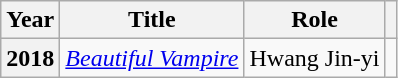<table class="wikitable plainrowheaders">
<tr>
<th scope="col">Year</th>
<th scope="col">Title</th>
<th scope="col">Role</th>
<th scope="col"></th>
</tr>
<tr>
<th scope="row">2018</th>
<td><em><a href='#'>Beautiful Vampire</a></em></td>
<td>Hwang Jin-yi</td>
<td style="text-align:center"></td>
</tr>
</table>
